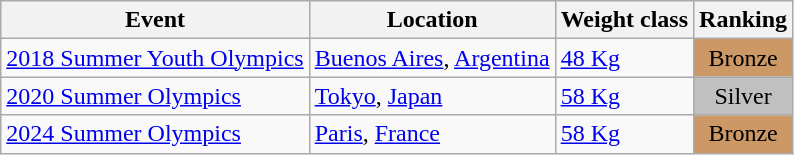<table class="wikitable sortable">
<tr>
<th>Event</th>
<th>Location</th>
<th>Weight class</th>
<th>Ranking</th>
</tr>
<tr>
<td><a href='#'>2018 Summer Youth Olympics</a></td>
<td><a href='#'>Buenos Aires</a>, <a href='#'>Argentina</a></td>
<td><a href='#'>48 Kg</a></td>
<td bgcolor="cc9966" align="center">Bronze</td>
</tr>
<tr>
<td><a href='#'>2020 Summer Olympics</a></td>
<td><a href='#'>Tokyo</a>, <a href='#'>Japan</a></td>
<td><a href='#'>58 Kg</a></td>
<td bgcolor="silver" align="center">Silver</td>
</tr>
<tr>
<td><a href='#'>2024 Summer Olympics</a></td>
<td><a href='#'>Paris</a>, <a href='#'>France</a></td>
<td><a href='#'>58 Kg</a></td>
<td bgcolor="cc9966" align="center">Bronze</td>
</tr>
</table>
